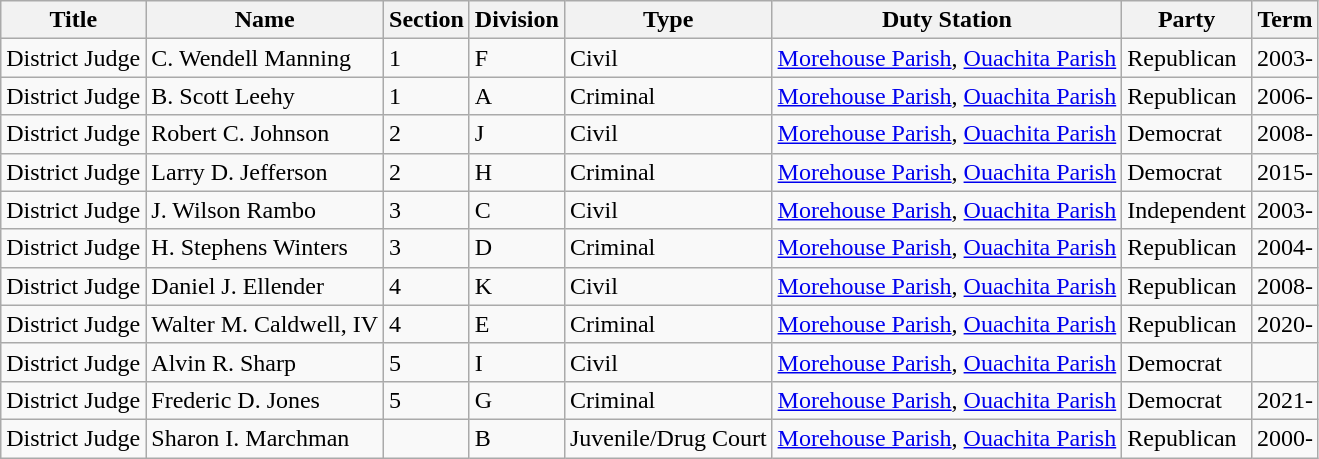<table class="wikitable sortable">
<tr>
<th>Title</th>
<th>Name</th>
<th>Section</th>
<th>Division</th>
<th>Type</th>
<th>Duty Station</th>
<th>Party</th>
<th>Term</th>
</tr>
<tr>
<td>District Judge</td>
<td>C. Wendell Manning</td>
<td>1</td>
<td>F</td>
<td>Civil</td>
<td><a href='#'>Morehouse Parish</a>, <a href='#'>Ouachita Parish</a></td>
<td>Republican</td>
<td>2003-</td>
</tr>
<tr>
<td>District Judge</td>
<td>B. Scott Leehy</td>
<td>1</td>
<td>A</td>
<td>Criminal</td>
<td><a href='#'>Morehouse Parish</a>, <a href='#'>Ouachita Parish</a></td>
<td>Republican</td>
<td>2006-</td>
</tr>
<tr>
<td>District Judge</td>
<td>Robert C. Johnson</td>
<td>2</td>
<td>J</td>
<td>Civil</td>
<td><a href='#'>Morehouse Parish</a>, <a href='#'>Ouachita Parish</a></td>
<td>Democrat</td>
<td>2008-</td>
</tr>
<tr>
<td>District Judge</td>
<td>Larry D. Jefferson</td>
<td>2</td>
<td>H</td>
<td>Criminal</td>
<td><a href='#'>Morehouse Parish</a>, <a href='#'>Ouachita Parish</a></td>
<td>Democrat</td>
<td>2015-</td>
</tr>
<tr>
<td>District Judge</td>
<td>J. Wilson Rambo</td>
<td>3</td>
<td>C</td>
<td>Civil</td>
<td><a href='#'>Morehouse Parish</a>, <a href='#'>Ouachita Parish</a></td>
<td>Independent</td>
<td>2003-</td>
</tr>
<tr>
<td>District Judge</td>
<td>H. Stephens Winters</td>
<td>3</td>
<td>D</td>
<td>Criminal</td>
<td><a href='#'>Morehouse Parish</a>, <a href='#'>Ouachita Parish</a></td>
<td>Republican</td>
<td>2004-</td>
</tr>
<tr>
<td>District Judge</td>
<td>Daniel J. Ellender</td>
<td>4</td>
<td>K</td>
<td>Civil</td>
<td><a href='#'>Morehouse Parish</a>, <a href='#'>Ouachita Parish</a></td>
<td>Republican</td>
<td>2008-</td>
</tr>
<tr>
<td>District Judge</td>
<td>Walter M.  Caldwell, IV</td>
<td>4</td>
<td>E</td>
<td>Criminal</td>
<td><a href='#'>Morehouse Parish</a>, <a href='#'>Ouachita Parish</a></td>
<td>Republican</td>
<td>2020-</td>
</tr>
<tr>
<td>District Judge</td>
<td>Alvin R. Sharp</td>
<td>5</td>
<td>I</td>
<td>Civil</td>
<td><a href='#'>Morehouse Parish</a>, <a href='#'>Ouachita Parish</a></td>
<td>Democrat</td>
<td></td>
</tr>
<tr>
<td>District Judge</td>
<td>Frederic D. Jones</td>
<td>5</td>
<td>G</td>
<td>Criminal</td>
<td><a href='#'>Morehouse Parish</a>, <a href='#'>Ouachita Parish</a></td>
<td>Democrat</td>
<td>2021-</td>
</tr>
<tr>
<td>District Judge</td>
<td>Sharon I. Marchman</td>
<td></td>
<td>B</td>
<td>Juvenile/Drug Court</td>
<td><a href='#'>Morehouse Parish</a>, <a href='#'>Ouachita Parish</a></td>
<td>Republican</td>
<td>2000-</td>
</tr>
</table>
